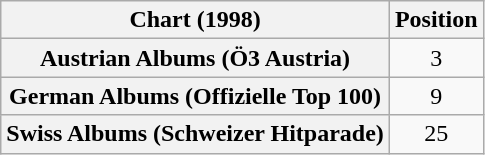<table class="wikitable sortable plainrowheaders" style="text-align:center">
<tr>
<th scope="col">Chart (1998)</th>
<th scope="col">Position</th>
</tr>
<tr>
<th scope="row">Austrian Albums (Ö3 Austria)</th>
<td>3</td>
</tr>
<tr>
<th scope="row">German Albums (Offizielle Top 100)</th>
<td>9</td>
</tr>
<tr>
<th scope="row">Swiss Albums (Schweizer Hitparade)</th>
<td>25</td>
</tr>
</table>
